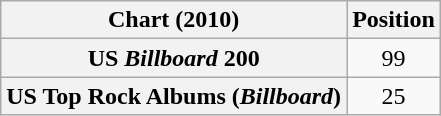<table class="wikitable sortable plainrowheaders" style="text-align:center;">
<tr>
<th scope="col">Chart (2010)</th>
<th scope="col">Position</th>
</tr>
<tr>
<th scope="row">US <em>Billboard</em> 200</th>
<td>99</td>
</tr>
<tr>
<th scope="row">US Top Rock Albums (<em>Billboard</em>)</th>
<td>25</td>
</tr>
</table>
